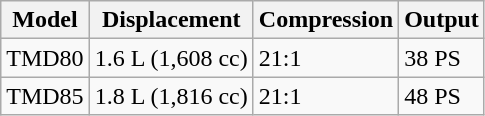<table class="wikitable">
<tr>
<th>Model</th>
<th>Displacement</th>
<th>Compression</th>
<th>Output</th>
</tr>
<tr>
<td>TMD80</td>
<td>1.6 L (1,608 cc)</td>
<td>21:1</td>
<td>38 PS</td>
</tr>
<tr>
<td>TMD85</td>
<td>1.8 L (1,816 cc)</td>
<td>21:1</td>
<td>48 PS</td>
</tr>
</table>
